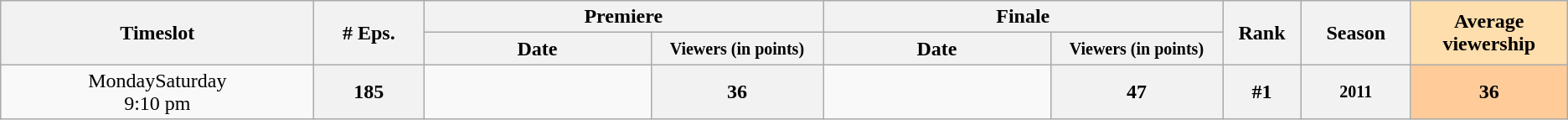<table class="wikitable">
<tr>
<th style="width:20%;" rowspan="2">Timeslot</th>
<th style="width:7%;" rowspan="2"># Eps.</th>
<th colspan=2>Premiere</th>
<th colspan=2>Finale</th>
<th style="width:5%;" rowspan="2">Rank</th>
<th style="width:7%;" rowspan="2">Season</th>
<th style="width:10%; background:#ffdead;" rowspan="2">Average viewership</th>
</tr>
<tr>
<th>Date</th>
<th span style="width:11%; font-size:smaller; line-height:100%;">Viewers (in points)</th>
<th>Date</th>
<th span style="width:11%; font-size:smaller; line-height:100%;">Viewers (in points)</th>
</tr>
<tr>
<td rowspan="1" style="text-align:center;">MondaySaturday <br>9:10 pm</td>
<th>185</th>
<td style="font-size:11px;line-height:110%"></td>
<th>36</th>
<td style="font-size:11px;line-height:110%"></td>
<th>47</th>
<th>#1</th>
<th style="font-size:smaller">2011</th>
<th style="background:#fc9;">36</th>
</tr>
</table>
